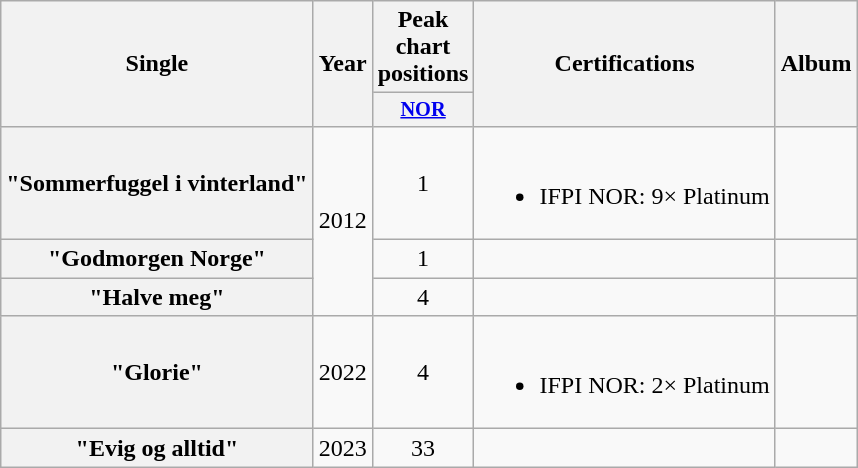<table class="wikitable plainrowheaders" style="text-align:center;">
<tr>
<th scope="col" rowspan="2">Single</th>
<th scope="col" rowspan="2">Year</th>
<th scope="col">Peak chart positions</th>
<th scope="col" rowspan="2">Certifications</th>
<th scope="col" rowspan="2">Album</th>
</tr>
<tr>
<th scope="col" style="width:3em;font-size:85%;"><a href='#'>NOR</a><br></th>
</tr>
<tr>
<th scope="row">"Sommerfuggel i vinterland"</th>
<td rowspan = 3>2012</td>
<td>1</td>
<td><br><ul><li>IFPI NOR: 9× Platinum</li></ul></td>
<td></td>
</tr>
<tr>
<th scope="row">"Godmorgen Norge"</th>
<td>1</td>
<td></td>
<td></td>
</tr>
<tr>
<th scope="row">"Halve meg"</th>
<td>4</td>
<td></td>
<td></td>
</tr>
<tr>
<th scope="row">"Glorie"</th>
<td>2022</td>
<td>4<br></td>
<td><br><ul><li>IFPI NOR: 2× Platinum</li></ul></td>
<td></td>
</tr>
<tr>
<th scope="row">"Evig og alltid"<br></th>
<td>2023</td>
<td>33<br></td>
<td></td>
<td></td>
</tr>
</table>
